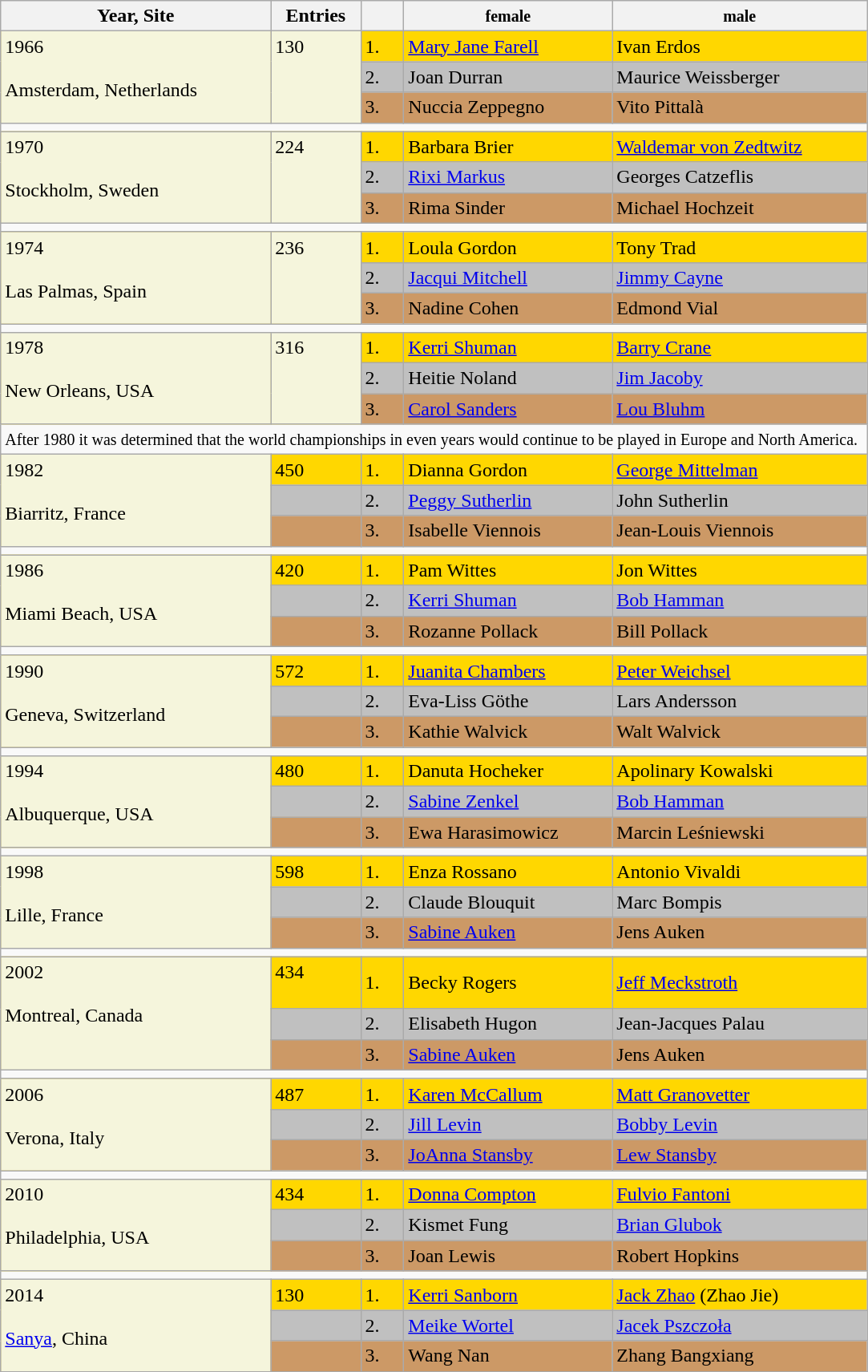<table class="wikitable">
<tr>
<th>Year, Site</th>
<th>Entries</th>
<th></th>
<th><small>female</small></th>
<th><small>male</small></th>
</tr>
<tr bgcolor="gold">
<td rowspan=3 bgcolor="beige" valign="Top">1966 <br><br>Amsterdam, Netherlands 
<br></td>
<td rowspan=3 bgcolor="beige" valign="Top">130<br><br>
<br> </td>
<td>1.  </td>
<td> <a href='#'>Mary Jane Farell</a></td>
<td> Ivan Erdos</td>
</tr>
<tr bgcolor="silver">
<td>2.</td>
<td> Joan Durran</td>
<td> Maurice Weissberger</td>
</tr>
<tr bgcolor="cc9966">
<td>3.</td>
<td> Nuccia Zeppegno</td>
<td> Vito Pittalà</td>
</tr>
<tr>
<td colspan=5></td>
</tr>
<tr bgcolor="gold">
<td rowspan=3 bgcolor="beige" valign="Top">1970 <br><br>Stockholm, Sweden
<br></td>
<td rowspan=3 bgcolor="beige" valign="Top">224<br><br>
<br> </td>
<td>1.</td>
<td> Barbara Brier</td>
<td> <a href='#'>Waldemar von Zedtwitz</a></td>
</tr>
<tr bgcolor="silver">
<td>2.</td>
<td> <a href='#'>Rixi Markus</a></td>
<td> Georges Catzeflis</td>
</tr>
<tr bgcolor="cc9966">
<td>3.</td>
<td> Rima Sinder</td>
<td> Michael Hochzeit</td>
</tr>
<tr>
<td colspan=5></td>
</tr>
<tr bgcolor="gold">
<td rowspan=3 bgcolor="beige" valign="Top">1974 <br><br>Las Palmas, Spain
<br></td>
<td rowspan=3 bgcolor="beige" valign="Top">236<br><br>
<br> </td>
<td>1.</td>
<td> Loula Gordon</td>
<td> Tony Trad</td>
</tr>
<tr bgcolor="silver">
<td>2.</td>
<td> <a href='#'>Jacqui Mitchell</a></td>
<td> <a href='#'>Jimmy Cayne</a></td>
</tr>
<tr bgcolor="cc9966">
<td>3.</td>
<td> Nadine Cohen</td>
<td> Edmond Vial</td>
</tr>
<tr>
<td colspan=5></td>
</tr>
<tr bgcolor="gold">
<td rowspan=3 bgcolor="beige" valign="Top">1978 <br><br>New Orleans, USA
<br></td>
<td rowspan=3 bgcolor="beige" valign="Top">316<br></td>
<td>1.</td>
<td> <a href='#'>Kerri Shuman</a></td>
<td> <a href='#'>Barry Crane</a></td>
</tr>
<tr bgcolor="silver">
<td>2.</td>
<td> Heitie Noland</td>
<td> <a href='#'>Jim Jacoby</a></td>
</tr>
<tr bgcolor="cc9966">
<td>3.</td>
<td> <a href='#'>Carol Sanders</a></td>
<td> <a href='#'>Lou Bluhm</a></td>
</tr>
<tr>
<td colspan=5><small>After 1980 it was determined that the world championships in even years would continue to be played in Europe and North America.</small> </td>
</tr>
<tr bgcolor="gold">
<td rowspan=3 bgcolor="beige" valign="Top">1982 <br><br>Biarritz, France
<br></td>
<td>450<br></td>
<td>1.</td>
<td> Dianna Gordon</td>
<td> <a href='#'>George Mittelman</a></td>
</tr>
<tr bgcolor="silver">
<td></td>
<td>2.</td>
<td> <a href='#'>Peggy Sutherlin</a></td>
<td> John Sutherlin</td>
</tr>
<tr bgcolor="cc9966">
<td></td>
<td>3.</td>
<td> Isabelle Viennois</td>
<td> Jean-Louis Viennois</td>
</tr>
<tr>
<td colspan=5></td>
</tr>
<tr bgcolor="gold">
<td rowspan=3 bgcolor="beige" valign="Top">1986 <br><br>Miami Beach, USA
<br></td>
<td>420<br></td>
<td>1.</td>
<td> Pam Wittes</td>
<td> Jon Wittes</td>
</tr>
<tr bgcolor="silver">
<td></td>
<td>2.</td>
<td> <a href='#'>Kerri Shuman</a></td>
<td> <a href='#'>Bob Hamman</a></td>
</tr>
<tr bgcolor="cc9966">
<td></td>
<td>3.</td>
<td> Rozanne Pollack</td>
<td> Bill Pollack</td>
</tr>
<tr>
<td colspan=5></td>
</tr>
<tr bgcolor="gold">
<td rowspan=3 bgcolor="beige" valign="Top">1990 <br><br>Geneva, Switzerland
<br></td>
<td>572<br></td>
<td>1.</td>
<td> <a href='#'>Juanita Chambers</a></td>
<td> <a href='#'>Peter Weichsel</a></td>
</tr>
<tr bgcolor="silver">
<td></td>
<td>2.</td>
<td> Eva-Liss Göthe</td>
<td> Lars Andersson</td>
</tr>
<tr bgcolor="cc9966">
<td></td>
<td>3.</td>
<td> Kathie Walvick</td>
<td> Walt Walvick</td>
</tr>
<tr>
<td colspan=5></td>
</tr>
<tr bgcolor="gold">
<td rowspan=3 bgcolor="beige" valign="Top">1994 <br><br>Albuquerque, USA
<br></td>
<td>480<br></td>
<td>1.</td>
<td> Danuta Hocheker</td>
<td> Apolinary Kowalski</td>
</tr>
<tr bgcolor="silver">
<td></td>
<td>2.</td>
<td> <a href='#'>Sabine Zenkel</a></td>
<td> <a href='#'>Bob Hamman</a></td>
</tr>
<tr bgcolor="cc9966">
<td></td>
<td>3.</td>
<td> Ewa Harasimowicz</td>
<td> Marcin Leśniewski</td>
</tr>
<tr>
<td colspan=5></td>
</tr>
<tr bgcolor="gold">
<td rowspan=3 bgcolor="beige" valign="Top">1998 <br><br>Lille, France
<br></td>
<td>598<br></td>
<td>1.</td>
<td> Enza Rossano</td>
<td> Antonio Vivaldi</td>
</tr>
<tr bgcolor="silver">
<td></td>
<td>2.</td>
<td> Claude Blouquit</td>
<td> Marc Bompis</td>
</tr>
<tr bgcolor="cc9966">
<td></td>
<td>3.</td>
<td> <a href='#'>Sabine Auken</a></td>
<td> Jens Auken</td>
</tr>
<tr>
<td colspan=5></td>
</tr>
<tr bgcolor="gold">
<td rowspan=3 bgcolor="beige" valign="Top">2002 <br><br>Montreal, Canada
<br></td>
<td>434<br> <br></td>
<td>1.</td>
<td> Becky Rogers</td>
<td> <a href='#'>Jeff Meckstroth</a></td>
</tr>
<tr bgcolor="silver">
<td></td>
<td>2.</td>
<td> Elisabeth Hugon</td>
<td> Jean-Jacques Palau</td>
</tr>
<tr bgcolor="cc9966">
<td></td>
<td>3.</td>
<td> <a href='#'>Sabine Auken</a></td>
<td> Jens Auken</td>
</tr>
<tr>
<td colspan=5></td>
</tr>
<tr bgcolor="gold">
<td rowspan=3 bgcolor="beige" valign="Top">2006 <br><br>Verona, Italy
<br></td>
<td>487 </td>
<td>1.</td>
<td> <a href='#'>Karen McCallum</a></td>
<td> <a href='#'>Matt Granovetter</a></td>
</tr>
<tr bgcolor="silver">
<td></td>
<td>2.</td>
<td> <a href='#'>Jill Levin</a></td>
<td> <a href='#'>Bobby Levin</a></td>
</tr>
<tr bgcolor="cc9966">
<td></td>
<td>3.</td>
<td> <a href='#'>JoAnna Stansby</a></td>
<td> <a href='#'>Lew Stansby</a></td>
</tr>
<tr>
<td colspan=5></td>
</tr>
<tr bgcolor="gold">
<td rowspan=3 bgcolor="beige" valign="Top">2010 <br><br>Philadelphia, USA
<br></td>
<td>434</td>
<td>1.</td>
<td> <a href='#'>Donna Compton</a></td>
<td> <a href='#'>Fulvio Fantoni</a></td>
</tr>
<tr bgcolor="silver">
<td></td>
<td>2.</td>
<td> Kismet Fung</td>
<td> <a href='#'>Brian Glubok</a></td>
</tr>
<tr bgcolor="cc9966">
<td></td>
<td>3.</td>
<td> Joan Lewis</td>
<td> Robert Hopkins</td>
</tr>
<tr>
<td colspan=5></td>
</tr>
<tr bgcolor="gold">
<td rowspan=3 bgcolor="beige" valign="Top">2014  <br><br><a href='#'>Sanya</a>, China
<br></td>
<td>130 </td>
<td>1.</td>
<td> <a href='#'>Kerri Sanborn</a></td>
<td> <a href='#'>Jack Zhao</a> (Zhao Jie)</td>
</tr>
<tr bgcolor="silver">
<td></td>
<td>2.</td>
<td> <a href='#'>Meike Wortel</a></td>
<td> <a href='#'>Jacek Pszczoła</a></td>
</tr>
<tr bgcolor="cc9966">
<td></td>
<td>3.</td>
<td> Wang Nan</td>
<td> Zhang Bangxiang</td>
</tr>
<tr>
</tr>
</table>
